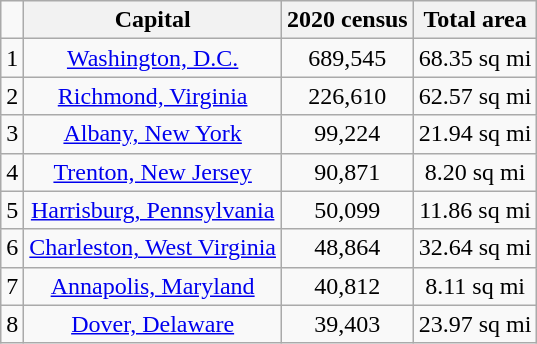<table class="wikitable" style="text-align:center"!>
<tr>
<td></td>
<th>Capital</th>
<th>2020 census</th>
<th>Total area</th>
</tr>
<tr>
<td>1</td>
<td><a href='#'>Washington, D.C.</a></td>
<td>689,545</td>
<td>68.35 sq mi</td>
</tr>
<tr>
<td>2</td>
<td><a href='#'>Richmond, Virginia</a></td>
<td>226,610</td>
<td>62.57 sq mi</td>
</tr>
<tr>
<td>3</td>
<td><a href='#'>Albany, New York</a></td>
<td>99,224</td>
<td>21.94 sq mi</td>
</tr>
<tr>
<td>4</td>
<td><a href='#'>Trenton, New Jersey</a></td>
<td>90,871</td>
<td>8.20 sq mi</td>
</tr>
<tr>
<td>5</td>
<td><a href='#'>Harrisburg, Pennsylvania</a></td>
<td>50,099</td>
<td>11.86 sq mi</td>
</tr>
<tr>
<td>6</td>
<td><a href='#'>Charleston, West Virginia</a></td>
<td>48,864</td>
<td>32.64 sq mi</td>
</tr>
<tr>
<td>7</td>
<td><a href='#'>Annapolis, Maryland</a></td>
<td>40,812</td>
<td>8.11 sq mi</td>
</tr>
<tr>
<td>8</td>
<td><a href='#'>Dover, Delaware</a></td>
<td>39,403</td>
<td>23.97 sq mi</td>
</tr>
</table>
